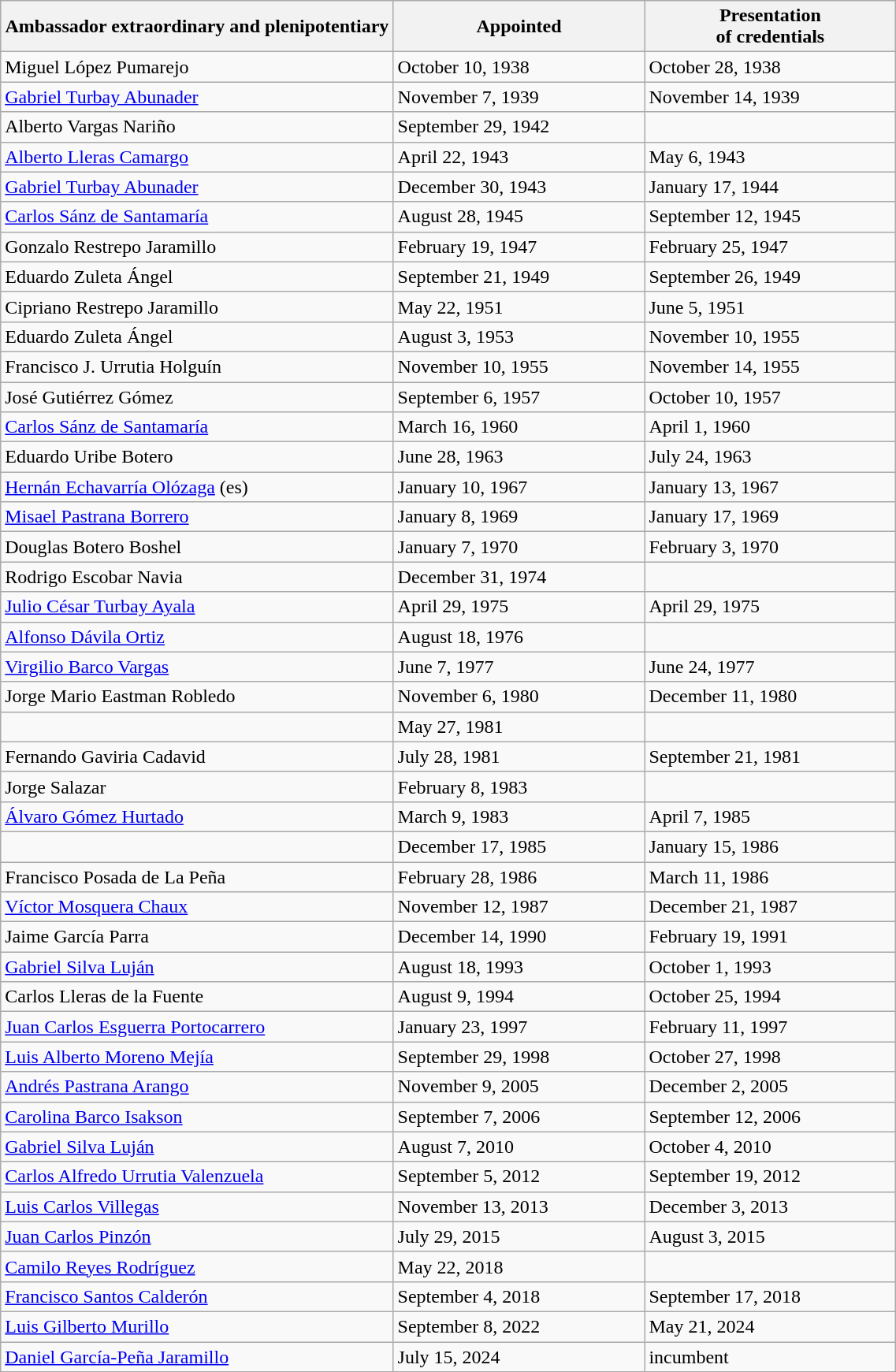<table class=wikitable width=60%>
<tr>
<th width=25%>Ambassador extraordinary and plenipotentiary</th>
<th width=16%>Appointed</th>
<th width=16%>Presentation<br>of credentials</th>
</tr>
<tr>
<td>Miguel López Pumarejo</td>
<td>October 10, 1938</td>
<td>October 28, 1938</td>
</tr>
<tr>
<td><a href='#'>Gabriel Turbay Abunader</a></td>
<td>November 7, 1939</td>
<td>November 14, 1939</td>
</tr>
<tr>
<td>Alberto Vargas Nariño</td>
<td>September 29, 1942</td>
<td></td>
</tr>
<tr>
<td><a href='#'>Alberto Lleras Camargo</a></td>
<td>April 22, 1943</td>
<td>May 6, 1943</td>
</tr>
<tr>
<td><a href='#'>Gabriel Turbay Abunader</a></td>
<td>December 30, 1943</td>
<td>January 17, 1944</td>
</tr>
<tr>
<td><a href='#'>Carlos Sánz de Santamaría</a></td>
<td>August 28, 1945</td>
<td>September 12, 1945</td>
</tr>
<tr>
<td>Gonzalo Restrepo Jaramillo</td>
<td>February 19, 1947</td>
<td>February 25, 1947</td>
</tr>
<tr>
<td>Eduardo Zuleta Ángel</td>
<td>September 21, 1949</td>
<td>September 26, 1949</td>
</tr>
<tr>
<td>Cipriano Restrepo Jaramillo</td>
<td>May 22, 1951</td>
<td>June 5, 1951</td>
</tr>
<tr>
<td>Eduardo Zuleta Ángel</td>
<td>August 3, 1953</td>
<td>November 10, 1955</td>
</tr>
<tr>
<td>Francisco J. Urrutia Holguín</td>
<td>November 10, 1955</td>
<td>November 14, 1955</td>
</tr>
<tr>
<td>José Gutiérrez Gómez</td>
<td>September 6, 1957</td>
<td>October 10, 1957</td>
</tr>
<tr>
<td><a href='#'>Carlos Sánz de Santamaría</a></td>
<td>March 16, 1960</td>
<td>April 1, 1960</td>
</tr>
<tr>
<td>Eduardo Uribe Botero</td>
<td>June 28, 1963</td>
<td>July 24, 1963</td>
</tr>
<tr>
<td><a href='#'>Hernán Echavarría Olózaga</a> (es)</td>
<td>January 10, 1967</td>
<td>January 13, 1967</td>
</tr>
<tr>
<td><a href='#'>Misael Pastrana Borrero</a></td>
<td>January 8, 1969</td>
<td>January 17, 1969</td>
</tr>
<tr>
<td>Douglas Botero Boshel</td>
<td>January 7, 1970</td>
<td>February 3, 1970</td>
</tr>
<tr>
<td>Rodrigo Escobar Navia</td>
<td>December 31, 1974</td>
<td></td>
</tr>
<tr>
<td><a href='#'>Julio César Turbay Ayala</a></td>
<td>April 29, 1975</td>
<td>April 29, 1975</td>
</tr>
<tr>
<td><a href='#'>Alfonso Dávila Ortiz</a></td>
<td>August 18, 1976</td>
<td></td>
</tr>
<tr>
<td><a href='#'>Virgilio Barco Vargas</a></td>
<td>June 7, 1977</td>
<td>June 24, 1977</td>
</tr>
<tr>
<td>Jorge Mario Eastman Robledo</td>
<td>November 6, 1980</td>
<td>December 11, 1980</td>
</tr>
<tr>
<td></td>
<td>May 27, 1981</td>
<td></td>
</tr>
<tr>
<td>Fernando Gaviria Cadavid</td>
<td>July 28, 1981</td>
<td>September 21, 1981</td>
</tr>
<tr>
<td>Jorge Salazar</td>
<td>February 8, 1983</td>
<td></td>
</tr>
<tr>
<td><a href='#'>Álvaro Gómez Hurtado</a></td>
<td>March 9, 1983</td>
<td>April 7, 1985</td>
</tr>
<tr>
<td></td>
<td>December 17, 1985</td>
<td>January 15, 1986</td>
</tr>
<tr>
<td>Francisco Posada de La Peña</td>
<td>February 28, 1986</td>
<td>March 11, 1986</td>
</tr>
<tr>
<td><a href='#'>Víctor Mosquera Chaux</a></td>
<td>November 12, 1987</td>
<td>December 21, 1987</td>
</tr>
<tr>
<td>Jaime García Parra</td>
<td>December 14, 1990</td>
<td>February 19, 1991</td>
</tr>
<tr>
<td><a href='#'>Gabriel Silva Luján</a></td>
<td>August 18, 1993</td>
<td>October 1, 1993</td>
</tr>
<tr>
<td>Carlos Lleras de la Fuente</td>
<td>August 9, 1994</td>
<td>October 25, 1994</td>
</tr>
<tr>
<td><a href='#'>Juan Carlos Esguerra Portocarrero</a></td>
<td>January 23, 1997</td>
<td>February 11, 1997</td>
</tr>
<tr>
<td><a href='#'>Luis Alberto Moreno Mejía</a></td>
<td>September 29, 1998</td>
<td>October 27, 1998</td>
</tr>
<tr>
<td><a href='#'>Andrés Pastrana Arango</a></td>
<td>November 9, 2005</td>
<td>December 2, 2005</td>
</tr>
<tr>
<td><a href='#'>Carolina Barco Isakson</a></td>
<td>September 7, 2006</td>
<td>September 12, 2006</td>
</tr>
<tr>
<td><a href='#'>Gabriel Silva Luján</a></td>
<td>August 7, 2010</td>
<td>October 4, 2010</td>
</tr>
<tr>
<td><a href='#'>Carlos Alfredo Urrutia Valenzuela</a></td>
<td>September 5, 2012</td>
<td>September 19, 2012</td>
</tr>
<tr>
<td><a href='#'>Luis Carlos Villegas</a></td>
<td>November 13, 2013</td>
<td>December 3, 2013</td>
</tr>
<tr>
<td><a href='#'>Juan Carlos Pinzón</a></td>
<td>July 29, 2015</td>
<td>August 3, 2015</td>
</tr>
<tr>
<td><a href='#'>Camilo Reyes Rodríguez</a></td>
<td>May 22, 2018</td>
<td></td>
</tr>
<tr>
<td><a href='#'>Francisco Santos Calderón</a></td>
<td>September 4, 2018</td>
<td>September 17, 2018</td>
</tr>
<tr>
<td><a href='#'>Luis Gilberto Murillo</a></td>
<td>September 8, 2022</td>
<td>May 21, 2024</td>
</tr>
<tr>
<td><a href='#'>Daniel García-Peña Jaramillo</a></td>
<td>July 15, 2024</td>
<td>incumbent</td>
</tr>
</table>
